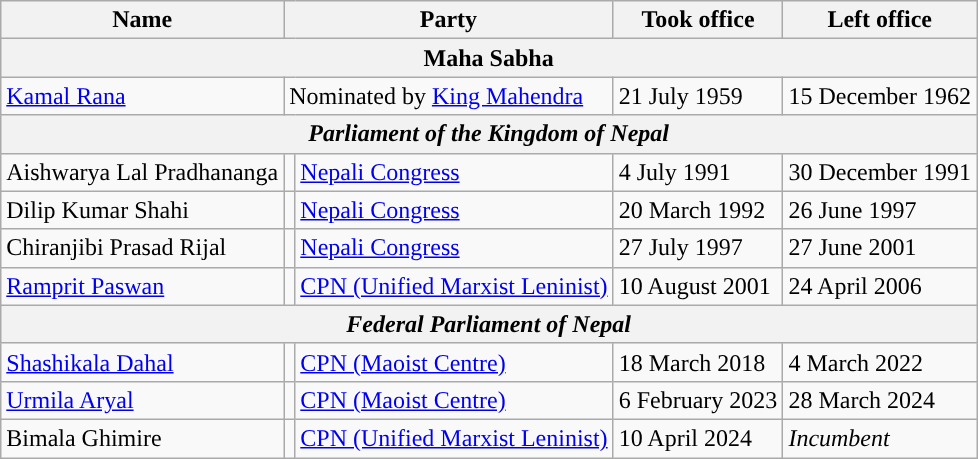<table class="wikitable">
<tr>
<th>Name</th>
<th colspan="2">Party</th>
<th>Took office</th>
<th>Left office</th>
</tr>
<tr>
<th colspan="5">Maha Sabha</th>
</tr>
<tr>
<td><a href='#'>Kamal Rana</a></td>
<td colspan="2">Nominated by <a href='#'>King Mahendra</a></td>
<td>21 July 1959</td>
<td>15 December 1962</td>
</tr>
<tr>
<th colspan="5"><em>Parliament of the Kingdom of Nepal</em></th>
</tr>
<tr>
<td>Aishwarya Lal Pradhananga</td>
<td></td>
<td><a href='#'>Nepali Congress</a></td>
<td>4 July 1991</td>
<td>30 December 1991</td>
</tr>
<tr>
<td>Dilip Kumar Shahi</td>
<td></td>
<td><a href='#'>Nepali Congress</a></td>
<td>20 March 1992</td>
<td>26 June 1997</td>
</tr>
<tr>
<td>Chiranjibi Prasad Rijal</td>
<td></td>
<td><a href='#'>Nepali Congress</a></td>
<td>27 July 1997</td>
<td>27 June 2001</td>
</tr>
<tr>
<td><a href='#'>Ramprit Paswan</a></td>
<td></td>
<td><a href='#'>CPN (Unified Marxist Leninist)</a></td>
<td>10 August 2001</td>
<td>24 April 2006</td>
</tr>
<tr>
<th colspan="5"><em>Federal Parliament of Nepal</em></th>
</tr>
<tr>
<td><a href='#'>Shashikala Dahal</a></td>
<td></td>
<td><a href='#'>CPN (Maoist Centre)</a></td>
<td>18 March 2018</td>
<td>4 March 2022</td>
</tr>
<tr>
<td><a href='#'>Urmila Aryal</a></td>
<td></td>
<td><a href='#'>CPN (Maoist Centre)</a></td>
<td>6 February 2023</td>
<td>28 March 2024</td>
</tr>
<tr>
<td>Bimala Ghimire</td>
<td></td>
<td><a href='#'>CPN (Unified Marxist Leninist)</a></td>
<td>10 April 2024</td>
<td><em>Incumbent</em></td>
</tr>
</table>
